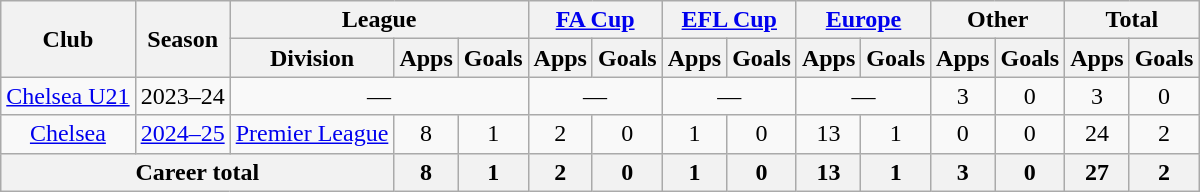<table class="wikitable" style="text-align: center;">
<tr>
<th rowspan=2>Club</th>
<th rowspan=2>Season</th>
<th colspan=3>League</th>
<th colspan=2><a href='#'>FA Cup</a></th>
<th colspan=2><a href='#'>EFL Cup</a></th>
<th colspan=2><a href='#'>Europe</a></th>
<th colspan=2>Other</th>
<th colspan=2>Total</th>
</tr>
<tr>
<th>Division</th>
<th>Apps</th>
<th>Goals</th>
<th>Apps</th>
<th>Goals</th>
<th>Apps</th>
<th>Goals</th>
<th>Apps</th>
<th>Goals</th>
<th>Apps</th>
<th>Goals</th>
<th>Apps</th>
<th>Goals</th>
</tr>
<tr>
<td><a href='#'>Chelsea U21</a></td>
<td>2023–24</td>
<td colspan=3>—</td>
<td colspan=2>—</td>
<td colspan=2>—</td>
<td colspan=2>—</td>
<td>3</td>
<td>0</td>
<td>3</td>
<td>0</td>
</tr>
<tr>
<td><a href='#'>Chelsea</a></td>
<td><a href='#'>2024–25</a></td>
<td><a href='#'>Premier League</a></td>
<td>8</td>
<td>1</td>
<td>2</td>
<td>0</td>
<td>1</td>
<td>0</td>
<td>13</td>
<td>1</td>
<td>0</td>
<td>0</td>
<td>24</td>
<td>2</td>
</tr>
<tr>
<th colspan=3>Career total</th>
<th>8</th>
<th>1</th>
<th>2</th>
<th>0</th>
<th>1</th>
<th>0</th>
<th>13</th>
<th>1</th>
<th>3</th>
<th>0</th>
<th>27</th>
<th>2</th>
</tr>
</table>
